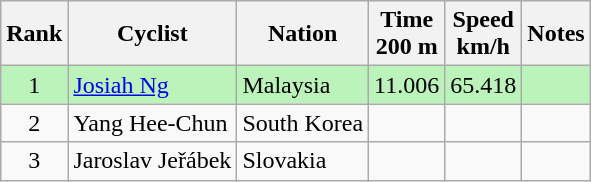<table class="wikitable sortable" style="text-align:center">
<tr>
<th>Rank</th>
<th>Cyclist</th>
<th>Nation</th>
<th>Time<br>200 m</th>
<th>Speed<br>km/h</th>
<th>Notes</th>
</tr>
<tr bgcolor=bbf3bb>
<td>1</td>
<td align=left><a href='#'>Josiah Ng</a></td>
<td align=left>Malaysia</td>
<td>11.006</td>
<td>65.418</td>
<td></td>
</tr>
<tr>
<td>2</td>
<td align=left>Yang Hee-Chun</td>
<td align=left>South Korea</td>
<td></td>
<td></td>
<td></td>
</tr>
<tr>
<td>3</td>
<td align=left>Jaroslav Jeřábek</td>
<td align=left>Slovakia</td>
<td></td>
<td></td>
<td></td>
</tr>
</table>
